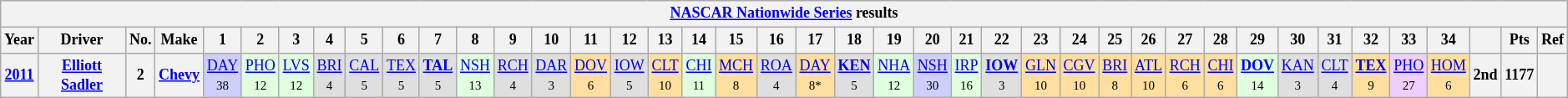<table class="wikitable" style="text-align:center; font-size:75%">
<tr>
<th colspan=42><a href='#'>NASCAR Nationwide Series</a> results</th>
</tr>
<tr>
<th>Year</th>
<th>Driver</th>
<th>No.</th>
<th>Make</th>
<th>1</th>
<th>2</th>
<th>3</th>
<th>4</th>
<th>5</th>
<th>6</th>
<th>7</th>
<th>8</th>
<th>9</th>
<th>10</th>
<th>11</th>
<th>12</th>
<th>13</th>
<th>14</th>
<th>15</th>
<th>16</th>
<th>17</th>
<th>18</th>
<th>19</th>
<th>20</th>
<th>21</th>
<th>22</th>
<th>23</th>
<th>24</th>
<th>25</th>
<th>26</th>
<th>27</th>
<th>28</th>
<th>29</th>
<th>30</th>
<th>31</th>
<th>32</th>
<th>33</th>
<th>34</th>
<th></th>
<th>Pts</th>
<th>Ref</th>
</tr>
<tr>
<th><a href='#'>2011</a></th>
<th><a href='#'>Elliott Sadler</a></th>
<th>2</th>
<th><a href='#'>Chevy</a></th>
<td style="background:#CFCFFF;"><a href='#'>DAY</a><br><small>38</small></td>
<td style="background:#DFFFDF;"><a href='#'>PHO</a><br><small>12</small></td>
<td style="background:#DFFFDF;"><a href='#'>LVS</a><br><small>12</small></td>
<td style="background:#DFDFDF;"><a href='#'>BRI</a><br><small>4</small></td>
<td style="background:#DFDFDF;"><a href='#'>CAL</a><br><small>5</small></td>
<td style="background:#DFDFDF;"><a href='#'>TEX</a><br><small>5</small></td>
<td style="background:#DFDFDF;"><strong><a href='#'>TAL</a></strong><br><small>5</small></td>
<td style="background:#DFFFDF;"><a href='#'>NSH</a><br><small>13</small></td>
<td style="background:#DFDFDF;"><a href='#'>RCH</a><br><small>4</small></td>
<td style="background:#DFDFDF;"><a href='#'>DAR</a><br><small>3</small></td>
<td style="background:#FFDF9F;"><a href='#'>DOV</a><br><small>6</small></td>
<td style="background:#DFDFDF;"><a href='#'>IOW</a><br><small>5</small></td>
<td style="background:#FFDF9F;"><a href='#'>CLT</a><br><small>10</small></td>
<td style="background:#DFFFDF;"><a href='#'>CHI</a><br><small>11</small></td>
<td style="background:#FFDF9F;"><a href='#'>MCH</a><br><small>8</small></td>
<td style="background:#DFDFDF;"><a href='#'>ROA</a><br><small>4</small></td>
<td style="background:#FFDF9F;"><a href='#'>DAY</a><br><small>8*</small></td>
<td style="background:#DFDFDF;"><strong><a href='#'>KEN</a></strong><br><small>5</small></td>
<td style="background:#DFFFDF;"><a href='#'>NHA</a><br><small>12</small></td>
<td style="background:#CFCFFF;"><a href='#'>NSH</a><br><small>30</small></td>
<td style="background:#DFFFDF;"><a href='#'>IRP</a><br><small>16</small></td>
<td style="background:#DFDFDF;"><strong><a href='#'>IOW</a></strong><br><small>3</small></td>
<td style="background:#FFDF9F;"><a href='#'>GLN</a><br><small>10</small></td>
<td style="background:#FFDF9F;"><a href='#'>CGV</a><br><small>10</small></td>
<td style="background:#FFDF9F;"><a href='#'>BRI</a><br><small>8</small></td>
<td style="background:#FFDF9F;"><a href='#'>ATL</a><br><small>10</small></td>
<td style="background:#FFDF9F;"><a href='#'>RCH</a><br><small>6</small></td>
<td style="background:#FFDF9F;"><a href='#'>CHI</a><br><small>6</small></td>
<td style="background:#DFFFDF;"><strong><a href='#'>DOV</a></strong><br><small>14</small></td>
<td style="background:#DFDFDF;"><a href='#'>KAN</a><br><small>3</small></td>
<td style="background:#DFDFDF;"><a href='#'>CLT</a><br><small>4</small></td>
<td style="background:#FFDF9F;"><strong><a href='#'>TEX</a></strong><br><small>9</small></td>
<td style="background:#EFCFFF;"><a href='#'>PHO</a><br><small>27</small></td>
<td style="background:#FFDF9F;"><a href='#'>HOM</a><br><small>6</small></td>
<th>2nd</th>
<th>1177</th>
<th></th>
</tr>
</table>
